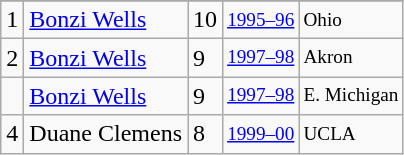<table class="wikitable">
<tr>
</tr>
<tr>
<td>1</td>
<td><a href='#'>Bonzi Wells</a></td>
<td>10</td>
<td style="font-size:80%;"><a href='#'>1995–96</a></td>
<td style="font-size:80%;">Ohio</td>
</tr>
<tr>
<td>2</td>
<td><a href='#'>Bonzi Wells</a></td>
<td>9</td>
<td style="font-size:80%;"><a href='#'>1997–98</a></td>
<td style="font-size:80%;">Akron</td>
</tr>
<tr>
<td></td>
<td><a href='#'>Bonzi Wells</a></td>
<td>9</td>
<td style="font-size:80%;"><a href='#'>1997–98</a></td>
<td style="font-size:80%;">E. Michigan</td>
</tr>
<tr>
<td>4</td>
<td>Duane Clemens</td>
<td>8</td>
<td style="font-size:80%;"><a href='#'>1999–00</a></td>
<td style="font-size:80%;">UCLA</td>
</tr>
</table>
